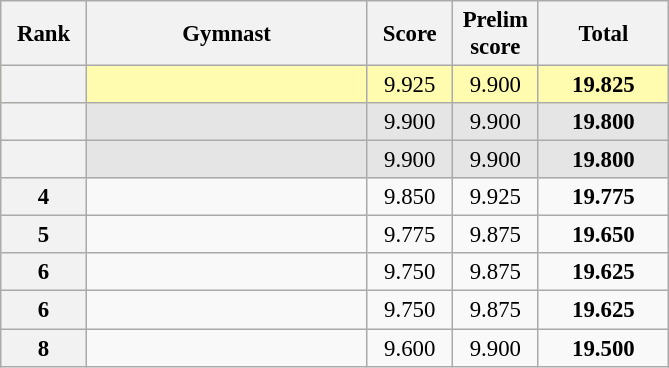<table class="wikitable sortable" style="text-align:center; font-size:95%">
<tr>
<th scope="col" style="width:50px;">Rank</th>
<th scope="col" style="width:180px;">Gymnast</th>
<th scope="col" style="width:50px;">Score</th>
<th scope="col" style="width:50px;">Prelim score</th>
<th scope="col" style="width:80px;">Total</th>
</tr>
<tr style="background:#fffcaf;">
<th scope=row style="text-align:center"></th>
<td style="text-align:left;"></td>
<td>9.925</td>
<td>9.900</td>
<td><strong>19.825</strong></td>
</tr>
<tr style="background:#e5e5e5;">
<th scope=row style="text-align:center"></th>
<td style="text-align:left;"></td>
<td>9.900</td>
<td>9.900</td>
<td><strong>19.800</strong></td>
</tr>
<tr style="background:#e5e5e5;">
<th scope=row style="text-align:center"></th>
<td style="text-align:left;"></td>
<td>9.900</td>
<td>9.900</td>
<td><strong>19.800</strong></td>
</tr>
<tr>
<th scope=row style="text-align:center">4</th>
<td style="text-align:left;"></td>
<td>9.850</td>
<td>9.925</td>
<td><strong>19.775</strong></td>
</tr>
<tr>
<th scope=row style="text-align:center">5</th>
<td style="text-align:left;"></td>
<td>9.775</td>
<td>9.875</td>
<td><strong>19.650</strong></td>
</tr>
<tr>
<th scope=row style="text-align:center">6</th>
<td style="text-align:left;"></td>
<td>9.750</td>
<td>9.875</td>
<td><strong>19.625</strong></td>
</tr>
<tr>
<th scope=row style="text-align:center">6</th>
<td style="text-align:left;"></td>
<td>9.750</td>
<td>9.875</td>
<td><strong>19.625</strong></td>
</tr>
<tr>
<th scope=row style="text-align:center">8</th>
<td style="text-align:left;"></td>
<td>9.600</td>
<td>9.900</td>
<td><strong>19.500</strong></td>
</tr>
</table>
